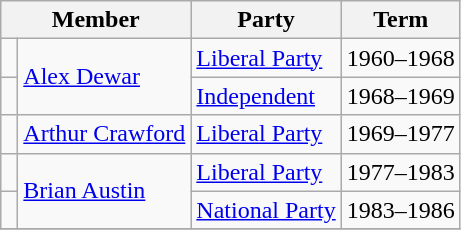<table class="wikitable">
<tr>
<th colspan="2">Member</th>
<th>Party</th>
<th>Term</th>
</tr>
<tr>
<td> </td>
<td rowspan="2"><a href='#'>Alex Dewar</a></td>
<td><a href='#'>Liberal Party</a></td>
<td>1960–1968</td>
</tr>
<tr>
<td> </td>
<td><a href='#'>Independent</a></td>
<td>1968–1969</td>
</tr>
<tr>
<td> </td>
<td><a href='#'>Arthur Crawford</a></td>
<td><a href='#'>Liberal Party</a></td>
<td>1969–1977</td>
</tr>
<tr>
<td> </td>
<td rowspan="2"><a href='#'>Brian Austin</a></td>
<td><a href='#'>Liberal Party</a></td>
<td>1977–1983</td>
</tr>
<tr>
<td> </td>
<td><a href='#'>National Party</a></td>
<td>1983–1986</td>
</tr>
<tr>
</tr>
</table>
